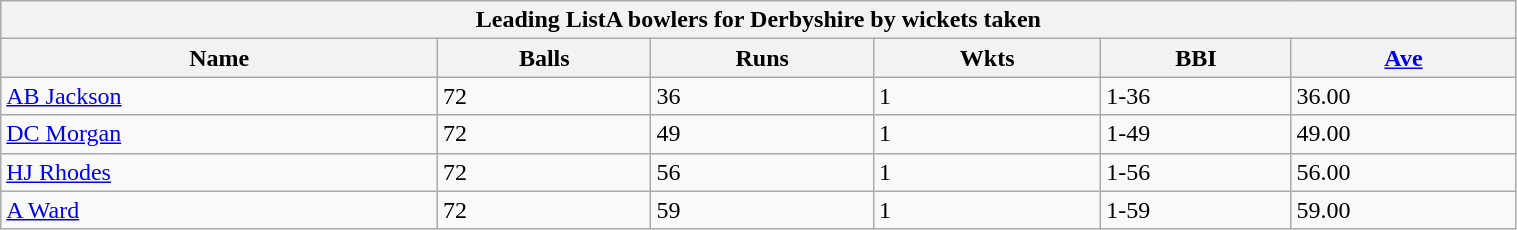<table class="wikitable" width="80%">
<tr bgcolor="#efefef">
<th colspan=6>Leading ListA bowlers for Derbyshire by wickets taken</th>
</tr>
<tr bgcolor="#efefef">
<th>Name</th>
<th>Balls</th>
<th>Runs</th>
<th>Wkts</th>
<th>BBI</th>
<th><a href='#'>Ave</a></th>
</tr>
<tr>
<td><a href='#'>AB Jackson</a></td>
<td>72</td>
<td>36</td>
<td>1</td>
<td>1-36</td>
<td>36.00</td>
</tr>
<tr>
<td><a href='#'>DC Morgan</a></td>
<td>72</td>
<td>49</td>
<td>1</td>
<td>1-49</td>
<td>49.00</td>
</tr>
<tr>
<td><a href='#'>HJ Rhodes</a></td>
<td>72</td>
<td>56</td>
<td>1</td>
<td>1-56</td>
<td>56.00</td>
</tr>
<tr>
<td><a href='#'>A Ward</a></td>
<td>72</td>
<td>59</td>
<td>1</td>
<td>1-59</td>
<td>59.00</td>
</tr>
</table>
